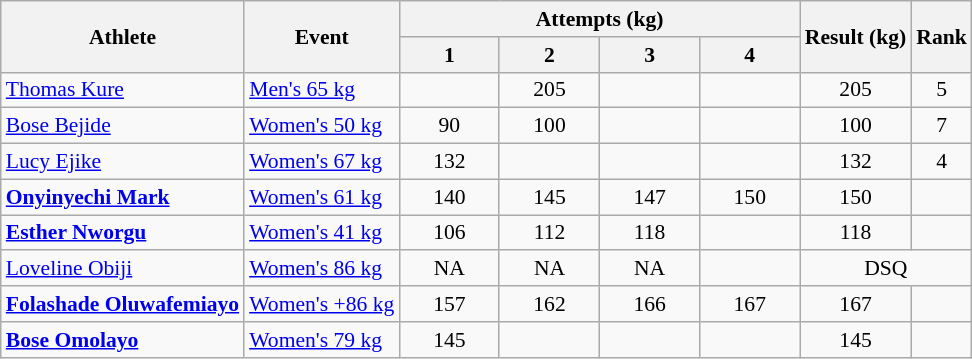<table class=wikitable style="font-size:90%">
<tr>
<th rowspan=2>Athlete</th>
<th rowspan=2>Event</th>
<th colspan=4>Attempts (kg)</th>
<th rowspan=2>Result (kg)</th>
<th rowspan=2>Rank</th>
</tr>
<tr>
<th width="60">1</th>
<th width="60">2</th>
<th width="60">3</th>
<th width="60">4</th>
</tr>
<tr align=center>
<td align=left><a href='#'>Thomas Kure</a></td>
<td align=left><a href='#'>Men's 65 kg</a></td>
<td></td>
<td>205</td>
<td></td>
<td></td>
<td>205</td>
<td>5</td>
</tr>
<tr align=center>
<td align=left><a href='#'>Bose Bejide</a></td>
<td align=left><a href='#'>Women's 50 kg</a></td>
<td>90</td>
<td>100</td>
<td></td>
<td></td>
<td>100</td>
<td>7</td>
</tr>
<tr align=center>
<td align=left><a href='#'>Lucy Ejike</a></td>
<td align=left><a href='#'>Women's 67 kg</a></td>
<td>132</td>
<td></td>
<td></td>
<td></td>
<td>132</td>
<td>4</td>
</tr>
<tr align=center>
<td align=left><strong><a href='#'>Onyinyechi Mark</a></strong></td>
<td align=left><a href='#'>Women's 61 kg</a></td>
<td>140</td>
<td>145</td>
<td>147</td>
<td>150</td>
<td>150</td>
<td></td>
</tr>
<tr align=center>
<td align=left><strong><a href='#'>Esther Nworgu</a></strong></td>
<td align=left><a href='#'>Women's 41 kg</a></td>
<td>106</td>
<td>112</td>
<td>118</td>
<td></td>
<td>118</td>
<td></td>
</tr>
<tr align=center>
<td align=left><a href='#'>Loveline Obiji</a></td>
<td align=left><a href='#'>Women's 86 kg</a></td>
<td>NA</td>
<td>NA</td>
<td>NA</td>
<td></td>
<td colspan=2>DSQ</td>
</tr>
<tr align=center>
<td align=left><strong><a href='#'>Folashade Oluwafemiayo</a></strong></td>
<td align=left><a href='#'>Women's +86 kg</a></td>
<td>157</td>
<td>162</td>
<td>166</td>
<td>167</td>
<td>167</td>
<td></td>
</tr>
<tr align=center>
<td align=left><strong><a href='#'>Bose Omolayo</a></strong></td>
<td align=left><a href='#'>Women's 79 kg</a></td>
<td>145</td>
<td></td>
<td></td>
<td></td>
<td>145</td>
<td></td>
</tr>
</table>
